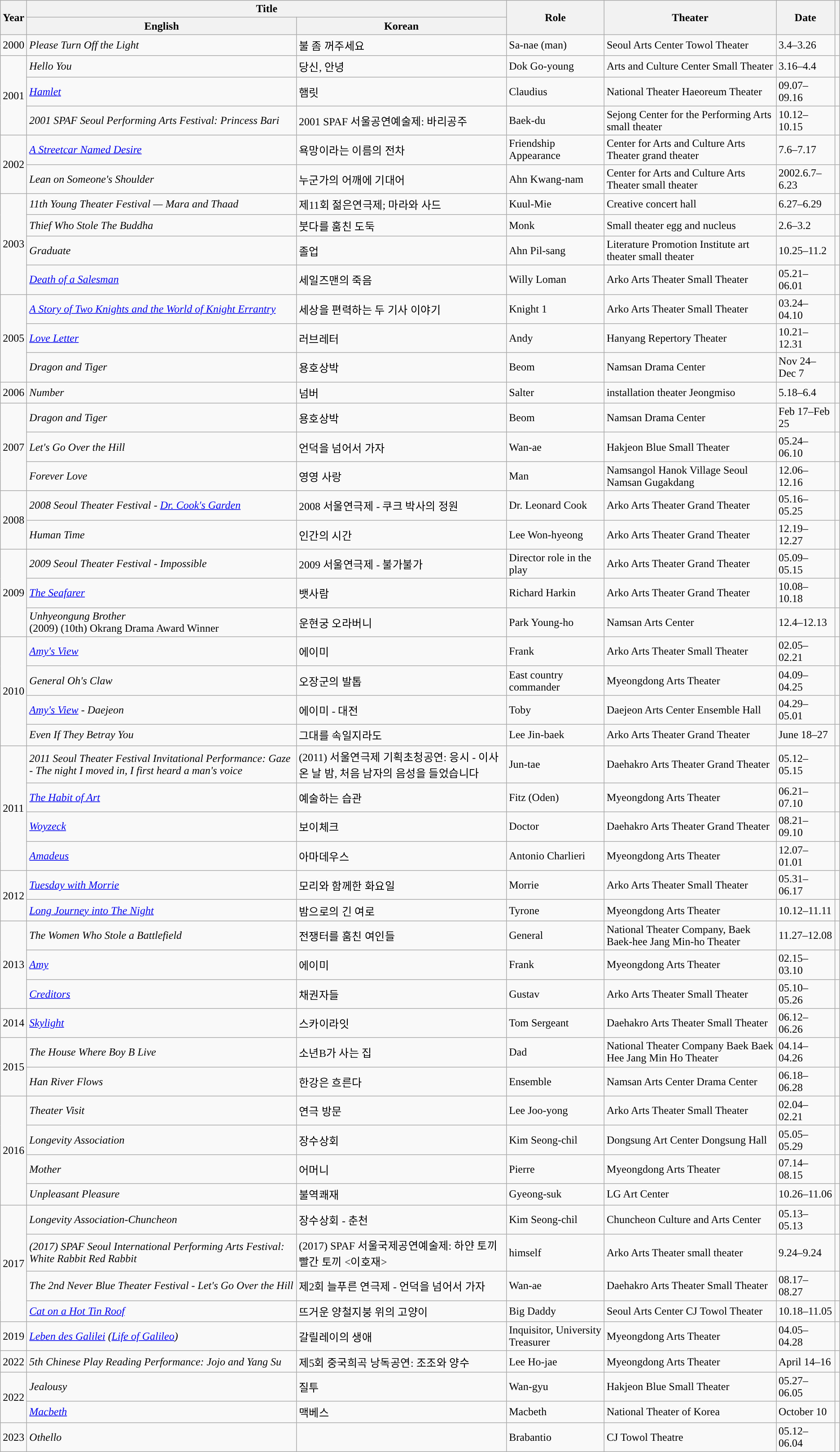<table Class="wikitable sortable plainrowheaders" style="clear:none; font-size:100%;">
<tr>
<th scope="col" rowspan="2">Year</th>
<th scope="col" colspan="2">Title</th>
<th scope="col" rowspan="2">Role</th>
<th scope="col" rowspan="2">Theater</th>
<th scope="col" rowspan="2">Date</th>
<th scope="col" rowspan="2" class="unsortable"></th>
</tr>
<tr>
<th>English</th>
<th>Korean</th>
</tr>
<tr>
<td>2000</td>
<td><em>Please Turn Off the Light</em></td>
<td>불 좀 꺼주세요</td>
<td>Sa-nae (man)</td>
<td>Seoul Arts Center Towol Theater</td>
<td>3.4–3.26</td>
<td></td>
</tr>
<tr>
<td rowspan="3">2001</td>
<td><em>Hello You</em></td>
<td>당신, 안녕</td>
<td>Dok Go-young</td>
<td>Arts and Culture Center Small Theater</td>
<td>3.16–4.4</td>
<td></td>
</tr>
<tr>
<td><em><a href='#'>Hamlet</a></em></td>
<td>햄릿</td>
<td>Claudius</td>
<td>National Theater Haeoreum Theater</td>
<td>09.07–09.16</td>
<td></td>
</tr>
<tr>
<td><em>2001 SPAF Seoul Performing Arts Festival: Princess Bari</em></td>
<td>2001 SPAF 서울공연예술제: 바리공주</td>
<td>Baek-du</td>
<td>Sejong Center for the Performing Arts small theater</td>
<td>10.12–10.15</td>
<td></td>
</tr>
<tr>
<td rowspan="2">2002</td>
<td><em><a href='#'>A Streetcar Named Desire</a></em></td>
<td>욕망이라는 이름의 전차</td>
<td>Friendship Appearance</td>
<td>Center for Arts and Culture Arts Theater grand theater</td>
<td>7.6–7.17</td>
<td></td>
</tr>
<tr>
<td><em>Lean on Someone's Shoulder</em></td>
<td>누군가의 어깨에 기대어</td>
<td>Ahn Kwang-nam</td>
<td>Center for Arts and Culture Arts Theater small theater</td>
<td>2002.6.7–6.23</td>
<td></td>
</tr>
<tr>
<td rowspan="4">2003</td>
<td><em>11th Young Theater Festival — Mara and Thaad</em></td>
<td>제11회 젊은연극제; 마라와 사드</td>
<td>Kuul-Mie</td>
<td>Creative concert hall</td>
<td>6.27–6.29</td>
<td></td>
</tr>
<tr>
<td><em>Thief Who Stole The Buddha</em></td>
<td>붓다를 훔친 도둑</td>
<td>Monk</td>
<td>Small theater egg and nucleus</td>
<td>2.6–3.2</td>
<td></td>
</tr>
<tr>
<td><em>Graduate</em></td>
<td>졸업</td>
<td>Ahn Pil-sang</td>
<td>Literature Promotion Institute art theater small theater</td>
<td>10.25–11.2</td>
<td></td>
</tr>
<tr>
<td><em><a href='#'>Death of a Salesman</a></em></td>
<td>세일즈맨의 죽음</td>
<td>Willy Loman</td>
<td>Arko Arts Theater Small Theater</td>
<td>05.21–06.01</td>
<td></td>
</tr>
<tr>
<td rowspan="3">2005</td>
<td><em><a href='#'>A Story of Two Knights and the World of Knight Errantry</a></em></td>
<td>세상을 편력하는 두 기사 이야기</td>
<td>Knight 1</td>
<td>Arko Arts Theater Small Theater</td>
<td>03.24–04.10</td>
<td></td>
</tr>
<tr>
<td><em><a href='#'>Love Letter</a></em></td>
<td>러브레터</td>
<td>Andy</td>
<td>Hanyang Repertory Theater</td>
<td>10.21–12.31</td>
<td></td>
</tr>
<tr>
<td><em>Dragon and Tiger</em></td>
<td>용호상박</td>
<td>Beom</td>
<td>Namsan Drama Center</td>
<td>Nov 24–Dec 7</td>
<td></td>
</tr>
<tr>
<td>2006</td>
<td><em>Number</em></td>
<td>넘버</td>
<td>Salter</td>
<td>installation theater Jeongmiso</td>
<td>5.18–6.4</td>
<td></td>
</tr>
<tr>
<td rowspan="3">2007</td>
<td><em>Dragon and Tiger</em></td>
<td>용호상박</td>
<td>Beom</td>
<td>Namsan Drama Center</td>
<td>Feb 17–Feb 25</td>
<td></td>
</tr>
<tr>
<td><em>Let's Go Over the Hill</em></td>
<td>언덕을 넘어서 가자</td>
<td>Wan-ae</td>
<td>Hakjeon Blue Small Theater</td>
<td>05.24–06.10</td>
<td></td>
</tr>
<tr>
<td><em>Forever Love</em></td>
<td>영영 사랑</td>
<td>Man</td>
<td>Namsangol Hanok Village Seoul Namsan Gugakdang</td>
<td>12.06–12.16</td>
<td></td>
</tr>
<tr>
<td rowspan="2">2008</td>
<td><em>2008 Seoul Theater Festival - <a href='#'>Dr. Cook's Garden</a></em></td>
<td>2008 서울연극제 - 쿠크 박사의 정원</td>
<td>Dr. Leonard Cook</td>
<td>Arko Arts Theater Grand Theater</td>
<td>05.16–05.25</td>
<td></td>
</tr>
<tr>
<td><em>Human Time</em></td>
<td>인간의 시간</td>
<td>Lee Won-hyeong</td>
<td>Arko Arts Theater Grand Theater</td>
<td>12.19–12.27</td>
<td></td>
</tr>
<tr>
<td rowspan="3">2009</td>
<td><em>2009 Seoul Theater Festival - Impossible</em></td>
<td>2009 서울연극제 - 불가불가</td>
<td>Director role in the play</td>
<td>Arko Arts Theater Grand Theater</td>
<td>05.09–05.15</td>
<td></td>
</tr>
<tr>
<td><em><a href='#'>The Seafarer</a></em></td>
<td>뱃사람</td>
<td>Richard Harkin</td>
<td>Arko Arts Theater Grand Theater</td>
<td>10.08–10.18</td>
<td></td>
</tr>
<tr>
<td><em>Unhyeongung Brother</em><br>(2009) (10th) Okrang Drama Award Winner</td>
<td>운현궁 오라버니</td>
<td>Park Young-ho</td>
<td>Namsan Arts Center</td>
<td>12.4–12.13</td>
<td></td>
</tr>
<tr>
<td rowspan="4">2010</td>
<td><em><a href='#'>Amy's View</a></em></td>
<td>에이미</td>
<td>Frank</td>
<td>Arko Arts Theater Small Theater</td>
<td>02.05–02.21</td>
<td></td>
</tr>
<tr>
<td><em>General Oh's Claw</em></td>
<td>오장군의 발톱</td>
<td>East country commander</td>
<td>Myeongdong Arts Theater</td>
<td>04.09–04.25</td>
<td></td>
</tr>
<tr>
<td><em><a href='#'>Amy's View</a></em> <em>- Daejeon</em></td>
<td>에이미 - 대전</td>
<td>Toby</td>
<td>Daejeon Arts Center Ensemble Hall</td>
<td>04.29–05.01</td>
<td></td>
</tr>
<tr>
<td><em>Even If They Betray You</em></td>
<td>그대를 속일지라도</td>
<td>Lee Jin-baek</td>
<td>Arko Arts Theater Grand Theater</td>
<td>June 18–27</td>
<td></td>
</tr>
<tr>
<td rowspan="4">2011</td>
<td><em>2011 Seoul Theater Festival Invitational Performance: Gaze - The night I moved in, I first heard a man's voice</em></td>
<td>(2011) 서울연극제 기획초청공연: 응시 - 이사 온 날 밤, 처음 남자의 음성을 들었습니다</td>
<td>Jun-tae</td>
<td>Daehakro Arts Theater Grand Theater</td>
<td>05.12–05.15</td>
<td></td>
</tr>
<tr>
<td><em><a href='#'>The Habit of Art</a></em></td>
<td>예술하는 습관</td>
<td>Fitz (Oden)</td>
<td>Myeongdong Arts Theater</td>
<td>06.21–07.10</td>
<td></td>
</tr>
<tr>
<td><em><a href='#'>Woyzeck</a></em></td>
<td>보이체크</td>
<td>Doctor</td>
<td>Daehakro Arts Theater Grand Theater</td>
<td>08.21–09.10</td>
<td></td>
</tr>
<tr>
<td><em><a href='#'>Amadeus</a></em></td>
<td>아마데우스</td>
<td>Antonio Charlieri</td>
<td>Myeongdong Arts Theater</td>
<td>12.07–01.01</td>
<td></td>
</tr>
<tr>
<td rowspan="2">2012</td>
<td><em><a href='#'>Tuesday with Morrie</a></em></td>
<td>모리와 함께한 화요일</td>
<td>Morrie</td>
<td>Arko Arts Theater Small Theater</td>
<td>05.31–06.17</td>
<td></td>
</tr>
<tr>
<td><em><a href='#'>Long Journey into The Night</a></em></td>
<td>밤으로의 긴 여로</td>
<td>Tyrone</td>
<td>Myeongdong Arts Theater</td>
<td>10.12–11.11</td>
<td></td>
</tr>
<tr>
<td rowspan="3">2013</td>
<td><em>The Women Who Stole a Battlefield</em></td>
<td>전쟁터를 훔친 여인들</td>
<td>General</td>
<td>National Theater Company, Baek Baek-hee Jang Min-ho Theater</td>
<td>11.27–12.08</td>
<td></td>
</tr>
<tr>
<td><em><a href='#'>Amy</a></em></td>
<td>에이미</td>
<td>Frank</td>
<td>Myeongdong Arts Theater</td>
<td>02.15–03.10</td>
<td></td>
</tr>
<tr>
<td><em><a href='#'>Creditors</a></em></td>
<td>채권자들</td>
<td>Gustav</td>
<td>Arko Arts Theater Small Theater</td>
<td>05.10–05.26</td>
<td></td>
</tr>
<tr>
<td>2014</td>
<td><em><a href='#'>Skylight</a></em></td>
<td>스카이라잇</td>
<td>Tom Sergeant</td>
<td>Daehakro Arts Theater Small Theater</td>
<td>06.12–06.26</td>
<td></td>
</tr>
<tr>
<td rowspan="2">2015</td>
<td><em>The House Where Boy B Live</em></td>
<td>소년B가 사는 집</td>
<td>Dad</td>
<td>National Theater Company Baek Baek Hee Jang Min Ho Theater</td>
<td>04.14–04.26</td>
<td></td>
</tr>
<tr>
<td><em>Han River Flows</em></td>
<td>한강은 흐른다</td>
<td>Ensemble</td>
<td>Namsan Arts Center Drama Center</td>
<td>06.18–06.28</td>
<td></td>
</tr>
<tr>
<td rowspan="4">2016</td>
<td><em>Theater Visit</em></td>
<td>연극 방문</td>
<td>Lee Joo-yong</td>
<td>Arko Arts Theater Small Theater</td>
<td>02.04–02.21</td>
<td></td>
</tr>
<tr>
<td><em>Longevity Association</em></td>
<td>장수상회</td>
<td>Kim Seong-chil</td>
<td>Dongsung Art Center Dongsung Hall</td>
<td>05.05–05.29</td>
<td></td>
</tr>
<tr>
<td><em>Mother</em></td>
<td>어머니</td>
<td>Pierre</td>
<td>Myeongdong Arts Theater</td>
<td>07.14–08.15</td>
<td></td>
</tr>
<tr>
<td><em>Unpleasant Pleasure</em></td>
<td>불역쾌재</td>
<td>Gyeong-suk</td>
<td>LG Art Center</td>
<td>10.26–11.06</td>
<td></td>
</tr>
<tr>
<td rowspan="4">2017</td>
<td><em>Longevity Association-Chuncheon</em></td>
<td>장수상회 - 춘천</td>
<td>Kim Seong-chil</td>
<td>Chuncheon Culture and Arts Center</td>
<td>05.13–05.13</td>
<td></td>
</tr>
<tr>
<td><em>(2017) SPAF Seoul International Performing Arts Festival: White Rabbit Red Rabbit <Lee Ho-jae></em></td>
<td>(2017) SPAF 서울국제공연예술제: 하얀 토끼 빨간 토끼 <이호재></td>
<td>himself</td>
<td>Arko Arts Theater small theater</td>
<td>9.24–9.24</td>
<td></td>
</tr>
<tr>
<td><em>The 2nd Never Blue Theater Festival - Let's Go Over the Hill</em></td>
<td>제2회 늘푸른 연극제 - 언덕을 넘어서 가자</td>
<td>Wan-ae</td>
<td>Daehakro Arts Theater Small Theater</td>
<td>08.17–08.27</td>
<td></td>
</tr>
<tr>
<td><em><a href='#'>Cat on a Hot Tin Roof</a></em></td>
<td>뜨거운 양철지붕 위의 고양이</td>
<td>Big Daddy</td>
<td>Seoul Arts Center CJ Towol Theater</td>
<td>10.18–11.05</td>
<td></td>
</tr>
<tr>
<td>2019</td>
<td><em><a href='#'>Leben des Galilei</a> (<a href='#'>Life of Galileo</a>)</em></td>
<td>갈릴레이의 생애</td>
<td>Inquisitor, University Treasurer</td>
<td>Myeongdong Arts Theater</td>
<td>04.05–04.28</td>
<td></td>
</tr>
<tr>
<td>2022</td>
<td><em>5th Chinese Play Reading Performance: Jojo and Yang Su</em></td>
<td>제5회 중국희곡 낭독공연: 조조와 양수</td>
<td>Lee Ho-jae</td>
<td>Myeongdong Arts Theater</td>
<td>April 14–16</td>
<td></td>
</tr>
<tr>
<td rowspan="2">2022</td>
<td><em>Jealousy</em></td>
<td>질투</td>
<td>Wan-gyu</td>
<td>Hakjeon Blue Small Theater</td>
<td>05.27–06.05</td>
<td></td>
</tr>
<tr>
<td><em><a href='#'>Macbeth</a></em></td>
<td>맥베스</td>
<td>Macbeth</td>
<td>National Theater of Korea</td>
<td>October 10</td>
<td></td>
</tr>
<tr>
<td>2023</td>
<td><em>Othello</em></td>
<td></td>
<td>Brabantio</td>
<td>CJ Towol Theatre</td>
<td>05.12–06.04</td>
<td></td>
</tr>
</table>
